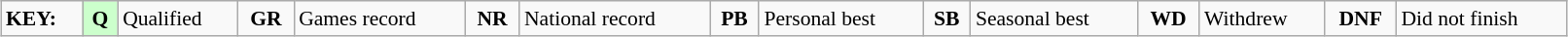<table class="wikitable" style="margin:0.5em auto; font-size:90%; position:relative;" width=85%>
<tr>
<td><strong>KEY:</strong></td>
<td style="background-color:#ccffcc;" align=center><strong>Q</strong></td>
<td>Qualified</td>
<td align=center><strong>GR</strong></td>
<td>Games record</td>
<td align=center><strong>NR</strong></td>
<td>National record</td>
<td align=center><strong>PB</strong></td>
<td>Personal best</td>
<td align=center><strong>SB</strong></td>
<td>Seasonal best</td>
<td align=center><strong>WD</strong></td>
<td>Withdrew</td>
<td align=center><strong>DNF</strong></td>
<td>Did not finish</td>
</tr>
</table>
